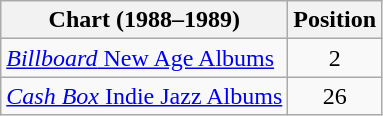<table class="wikitable sortable">
<tr>
<th>Chart (1988–1989)</th>
<th>Position</th>
</tr>
<tr>
<td><a href='#'><em>Billboard</em> New Age Albums</a></td>
<td style="text-align:center;">2</td>
</tr>
<tr>
<td><a href='#'><em>Cash Box</em> Indie Jazz Albums</a></td>
<td style="text-align:center;">26</td>
</tr>
</table>
